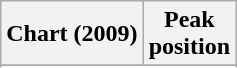<table class="wikitable sortable" border="1">
<tr>
<th>Chart (2009)</th>
<th>Peak<br>position</th>
</tr>
<tr>
</tr>
<tr>
</tr>
<tr>
</tr>
</table>
